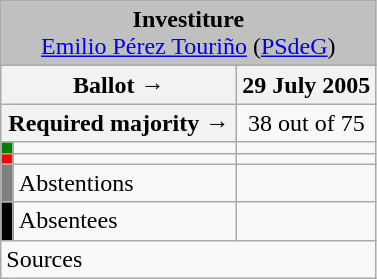<table class="wikitable" style="text-align:center;">
<tr>
<td colspan="3" align="center" bgcolor="#C0C0C0"><strong>Investiture</strong><br><a href='#'>Emilio Pérez Touriño</a> (<a href='#'>PSdeG</a>)</td>
</tr>
<tr>
<th colspan="2" width="150px">Ballot →</th>
<th>29 July 2005</th>
</tr>
<tr>
<th colspan="2">Required majority →</th>
<td>38 out of 75 </td>
</tr>
<tr>
<th width="1px" style="background:green;"></th>
<td align="left"></td>
<td></td>
</tr>
<tr>
<th style="color:inherit;background:red;"></th>
<td align="left"></td>
<td></td>
</tr>
<tr>
<th style="color:inherit;background:gray;"></th>
<td align="left"><span>Abstentions</span></td>
<td></td>
</tr>
<tr>
<th style="color:inherit;background:black;"></th>
<td align="left"><span>Absentees</span></td>
<td></td>
</tr>
<tr>
<td align="left" colspan="3">Sources</td>
</tr>
</table>
